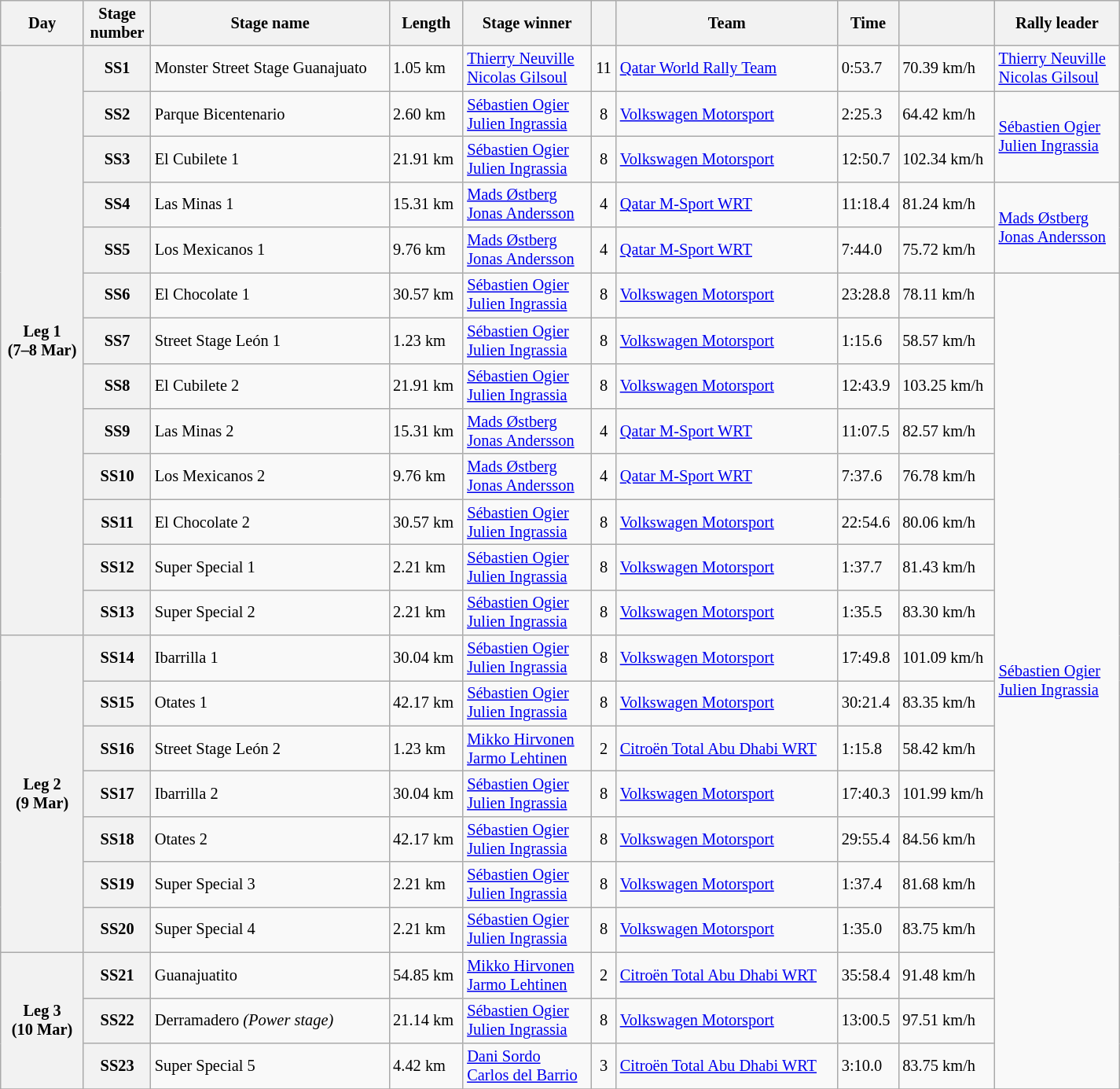<table class="wikitable" width=90% style="text-align: left; font-size: 85%; max-width: 950px;">
<tr>
<th>Day</th>
<th>Stage<br>number</th>
<th>Stage name</th>
<th>Length</th>
<th>Stage winner</th>
<th><br></th>
<th>Team</th>
<th>Time</th>
<th></th>
<th>Rally leader</th>
</tr>
<tr>
<th rowspan="13">Leg 1<br>(7–8 Mar)</th>
<th>SS1</th>
<td>Monster Street Stage Guanajuato</td>
<td>1.05 km</td>
<td> <a href='#'>Thierry Neuville</a><br> <a href='#'>Nicolas Gilsoul</a></td>
<td align="center">11</td>
<td align="left"> <a href='#'>Qatar World Rally Team</a></td>
<td>0:53.7</td>
<td>70.39 km/h</td>
<td> <a href='#'>Thierry Neuville</a><br> <a href='#'>Nicolas Gilsoul</a></td>
</tr>
<tr>
<th>SS2</th>
<td>Parque Bicentenario</td>
<td>2.60 km</td>
<td> <a href='#'>Sébastien Ogier</a><br> <a href='#'>Julien Ingrassia</a></td>
<td align="center">8</td>
<td> <a href='#'>Volkswagen Motorsport</a></td>
<td>2:25.3</td>
<td>64.42 km/h</td>
<td rowspan=2> <a href='#'>Sébastien Ogier</a><br> <a href='#'>Julien Ingrassia</a></td>
</tr>
<tr>
<th>SS3</th>
<td>El Cubilete 1</td>
<td>21.91 km</td>
<td> <a href='#'>Sébastien Ogier</a><br> <a href='#'>Julien Ingrassia</a></td>
<td align="center">8</td>
<td> <a href='#'>Volkswagen Motorsport</a></td>
<td>12:50.7</td>
<td>102.34 km/h</td>
</tr>
<tr>
<th>SS4</th>
<td>Las Minas 1</td>
<td>15.31 km</td>
<td> <a href='#'>Mads Østberg</a><br> <a href='#'>Jonas Andersson</a></td>
<td align="center">4</td>
<td> <a href='#'>Qatar M-Sport WRT</a></td>
<td>11:18.4</td>
<td>81.24 km/h</td>
<td rowspan=2> <a href='#'>Mads Østberg</a><br> <a href='#'>Jonas Andersson</a></td>
</tr>
<tr>
<th>SS5</th>
<td>Los Mexicanos 1</td>
<td>9.76 km</td>
<td> <a href='#'>Mads Østberg</a><br> <a href='#'>Jonas Andersson</a></td>
<td align="center">4</td>
<td> <a href='#'>Qatar M-Sport WRT</a></td>
<td>7:44.0</td>
<td>75.72 km/h</td>
</tr>
<tr>
<th>SS6</th>
<td>El Chocolate 1</td>
<td>30.57 km</td>
<td> <a href='#'>Sébastien Ogier</a><br> <a href='#'>Julien Ingrassia</a></td>
<td align="center">8</td>
<td> <a href='#'>Volkswagen Motorsport</a></td>
<td>23:28.8</td>
<td>78.11 km/h</td>
<td rowspan=18> <a href='#'>Sébastien Ogier</a><br> <a href='#'>Julien Ingrassia</a></td>
</tr>
<tr>
<th>SS7</th>
<td>Street Stage León 1</td>
<td>1.23 km</td>
<td> <a href='#'>Sébastien Ogier</a><br> <a href='#'>Julien Ingrassia</a></td>
<td align="center">8</td>
<td> <a href='#'>Volkswagen Motorsport</a></td>
<td>1:15.6</td>
<td>58.57 km/h</td>
</tr>
<tr>
<th>SS8</th>
<td>El Cubilete 2</td>
<td>21.91 km</td>
<td> <a href='#'>Sébastien Ogier</a><br> <a href='#'>Julien Ingrassia</a></td>
<td align="center">8</td>
<td> <a href='#'>Volkswagen Motorsport</a></td>
<td>12:43.9</td>
<td>103.25 km/h</td>
</tr>
<tr>
<th>SS9</th>
<td>Las Minas 2</td>
<td>15.31 km</td>
<td> <a href='#'>Mads Østberg</a><br> <a href='#'>Jonas Andersson</a></td>
<td align="center">4</td>
<td> <a href='#'>Qatar M-Sport WRT</a></td>
<td>11:07.5</td>
<td>82.57 km/h</td>
</tr>
<tr>
<th>SS10</th>
<td>Los Mexicanos 2</td>
<td>9.76 km</td>
<td> <a href='#'>Mads Østberg</a><br> <a href='#'>Jonas Andersson</a></td>
<td align="center">4</td>
<td> <a href='#'>Qatar M-Sport WRT</a></td>
<td>7:37.6</td>
<td>76.78 km/h</td>
</tr>
<tr>
<th>SS11</th>
<td>El Chocolate 2</td>
<td>30.57 km</td>
<td> <a href='#'>Sébastien Ogier</a><br> <a href='#'>Julien Ingrassia</a></td>
<td align="center">8</td>
<td> <a href='#'>Volkswagen Motorsport</a></td>
<td>22:54.6</td>
<td>80.06 km/h</td>
</tr>
<tr>
<th>SS12</th>
<td>Super Special 1</td>
<td>2.21 km</td>
<td> <a href='#'>Sébastien Ogier</a><br> <a href='#'>Julien Ingrassia</a></td>
<td align="center">8</td>
<td> <a href='#'>Volkswagen Motorsport</a></td>
<td>1:37.7</td>
<td>81.43 km/h</td>
</tr>
<tr>
<th>SS13</th>
<td>Super Special 2</td>
<td>2.21 km</td>
<td> <a href='#'>Sébastien Ogier</a><br> <a href='#'>Julien Ingrassia</a></td>
<td align="center">8</td>
<td> <a href='#'>Volkswagen Motorsport</a></td>
<td>1:35.5</td>
<td>83.30 km/h</td>
</tr>
<tr>
<th rowspan="7">Leg 2<br>(9 Mar)</th>
<th>SS14</th>
<td>Ibarrilla 1</td>
<td>30.04 km</td>
<td> <a href='#'>Sébastien Ogier</a><br> <a href='#'>Julien Ingrassia</a></td>
<td align="center">8</td>
<td> <a href='#'>Volkswagen Motorsport</a></td>
<td>17:49.8</td>
<td>101.09 km/h</td>
</tr>
<tr>
<th>SS15</th>
<td>Otates 1</td>
<td>42.17 km</td>
<td> <a href='#'>Sébastien Ogier</a><br> <a href='#'>Julien Ingrassia</a></td>
<td align="center">8</td>
<td> <a href='#'>Volkswagen Motorsport</a></td>
<td>30:21.4</td>
<td>83.35 km/h</td>
</tr>
<tr>
<th>SS16</th>
<td>Street Stage León 2</td>
<td>1.23 km</td>
<td> <a href='#'>Mikko Hirvonen</a><br> <a href='#'>Jarmo Lehtinen</a></td>
<td align="center">2</td>
<td> <a href='#'>Citroën Total Abu Dhabi WRT</a></td>
<td>1:15.8</td>
<td>58.42 km/h</td>
</tr>
<tr>
<th>SS17</th>
<td>Ibarrilla 2</td>
<td>30.04 km</td>
<td> <a href='#'>Sébastien Ogier</a><br> <a href='#'>Julien Ingrassia</a></td>
<td align="center">8</td>
<td> <a href='#'>Volkswagen Motorsport</a></td>
<td>17:40.3</td>
<td>101.99 km/h</td>
</tr>
<tr>
<th>SS18</th>
<td>Otates 2</td>
<td>42.17 km</td>
<td> <a href='#'>Sébastien Ogier</a><br> <a href='#'>Julien Ingrassia</a></td>
<td align="center">8</td>
<td> <a href='#'>Volkswagen Motorsport</a></td>
<td>29:55.4</td>
<td>84.56 km/h</td>
</tr>
<tr>
<th>SS19</th>
<td>Super Special 3</td>
<td>2.21 km</td>
<td> <a href='#'>Sébastien Ogier</a><br> <a href='#'>Julien Ingrassia</a></td>
<td align="center">8</td>
<td> <a href='#'>Volkswagen Motorsport</a></td>
<td>1:37.4</td>
<td>81.68 km/h</td>
</tr>
<tr>
<th>SS20</th>
<td>Super Special 4</td>
<td>2.21 km</td>
<td> <a href='#'>Sébastien Ogier</a><br> <a href='#'>Julien Ingrassia</a></td>
<td align="center">8</td>
<td> <a href='#'>Volkswagen Motorsport</a></td>
<td>1:35.0</td>
<td>83.75 km/h</td>
</tr>
<tr>
<th rowspan="3">Leg 3<br>(10 Mar)</th>
<th>SS21</th>
<td>Guanajuatito</td>
<td>54.85 km</td>
<td> <a href='#'>Mikko Hirvonen</a><br> <a href='#'>Jarmo Lehtinen</a></td>
<td align="center">2</td>
<td> <a href='#'>Citroën Total Abu Dhabi WRT</a></td>
<td>35:58.4</td>
<td>91.48 km/h</td>
</tr>
<tr>
<th>SS22</th>
<td>Derramadero <em>(Power stage)</em></td>
<td>21.14 km</td>
<td> <a href='#'>Sébastien Ogier</a><br> <a href='#'>Julien Ingrassia</a></td>
<td align="center">8</td>
<td> <a href='#'>Volkswagen Motorsport</a></td>
<td>13:00.5</td>
<td>97.51 km/h</td>
</tr>
<tr>
<th>SS23</th>
<td>Super Special 5</td>
<td>4.42 km</td>
<td> <a href='#'>Dani Sordo</a><br> <a href='#'>Carlos del Barrio</a></td>
<td align="center">3</td>
<td> <a href='#'>Citroën Total Abu Dhabi WRT</a></td>
<td>3:10.0</td>
<td>83.75 km/h</td>
</tr>
<tr>
</tr>
</table>
